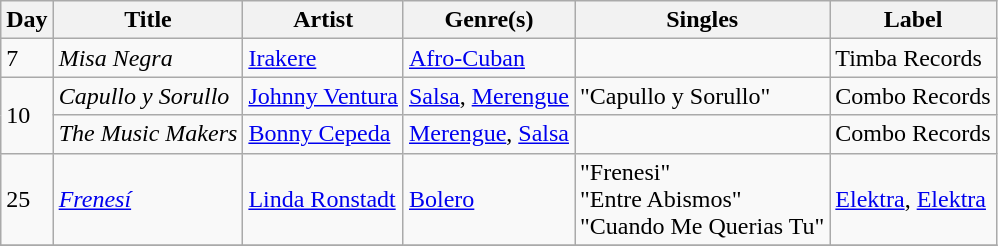<table class="wikitable sortable" style="text-align: left;">
<tr>
<th>Day</th>
<th>Title</th>
<th>Artist</th>
<th>Genre(s)</th>
<th>Singles</th>
<th>Label</th>
</tr>
<tr>
<td>7</td>
<td><em>Misa Negra</em></td>
<td><a href='#'>Irakere</a></td>
<td><a href='#'>Afro-Cuban</a></td>
<td></td>
<td>Timba Records</td>
</tr>
<tr>
<td rowspan="2">10</td>
<td><em>Capullo y Sorullo</em></td>
<td><a href='#'>Johnny Ventura</a></td>
<td><a href='#'>Salsa</a>, <a href='#'>Merengue</a></td>
<td>"Capullo y Sorullo"</td>
<td>Combo Records</td>
</tr>
<tr>
<td><em>The Music Makers</em></td>
<td><a href='#'>Bonny Cepeda</a></td>
<td><a href='#'>Merengue</a>, <a href='#'>Salsa</a></td>
<td></td>
<td>Combo Records</td>
</tr>
<tr>
<td>25</td>
<td><em><a href='#'>Frenesí</a></em></td>
<td><a href='#'>Linda Ronstadt</a></td>
<td><a href='#'>Bolero</a></td>
<td>"Frenesi"<br>"Entre Abismos"<br>"Cuando Me Querias Tu"</td>
<td><a href='#'>Elektra</a>, <a href='#'>Elektra</a></td>
</tr>
<tr>
</tr>
</table>
